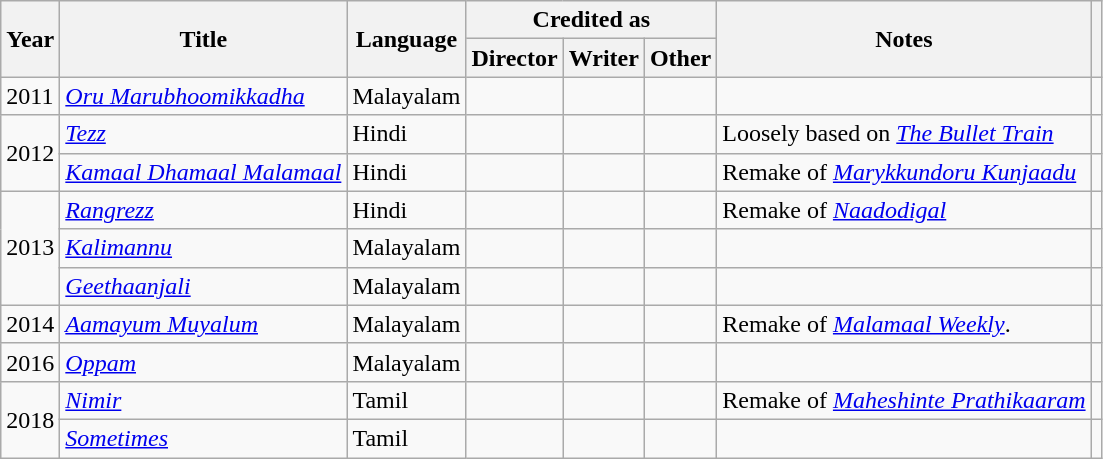<table class="wikitable sortable">
<tr>
<th rowspan="2" scope="col">Year</th>
<th rowspan="2" scope="col">Title</th>
<th rowspan="2" scope="col">Language</th>
<th colspan="3" scope="col">Credited as</th>
<th rowspan="2">Notes</th>
<th rowspan="2" scope="col" class="unsortable"></th>
</tr>
<tr>
<th scope="col">Director</th>
<th scope="col">Writer</th>
<th scope="col">Other</th>
</tr>
<tr>
<td>2011</td>
<td><em><a href='#'>Oru Marubhoomikkadha</a></em></td>
<td>Malayalam</td>
<td></td>
<td></td>
<td></td>
<td></td>
<td></td>
</tr>
<tr>
<td rowspan="2">2012</td>
<td><em><a href='#'>Tezz</a></em></td>
<td>Hindi</td>
<td></td>
<td></td>
<td></td>
<td>Loosely based on <em><a href='#'>The Bullet Train</a></em></td>
<td></td>
</tr>
<tr>
<td><em><a href='#'>Kamaal Dhamaal Malamaal</a></em></td>
<td>Hindi</td>
<td></td>
<td></td>
<td></td>
<td>Remake of <em><a href='#'>Marykkundoru Kunjaadu</a></em></td>
<td></td>
</tr>
<tr>
<td rowspan="3">2013</td>
<td><em><a href='#'>Rangrezz</a></em></td>
<td>Hindi</td>
<td></td>
<td></td>
<td></td>
<td>Remake of <em><a href='#'>Naadodigal</a></em></td>
<td></td>
</tr>
<tr>
<td><em><a href='#'>Kalimannu</a></em></td>
<td>Malayalam</td>
<td></td>
<td></td>
<td></td>
<td></td>
<td></td>
</tr>
<tr>
<td><em><a href='#'>Geethaanjali</a></em></td>
<td>Malayalam</td>
<td></td>
<td></td>
<td></td>
<td></td>
<td></td>
</tr>
<tr>
<td>2014</td>
<td><em><a href='#'>Aamayum Muyalum</a></em></td>
<td>Malayalam</td>
<td></td>
<td></td>
<td></td>
<td>Remake of <em><a href='#'>Malamaal Weekly</a></em>.</td>
<td></td>
</tr>
<tr>
<td>2016</td>
<td><em><a href='#'>Oppam</a></em></td>
<td>Malayalam</td>
<td></td>
<td></td>
<td></td>
<td></td>
<td></td>
</tr>
<tr>
<td rowspan="2">2018</td>
<td><em><a href='#'>Nimir</a></em></td>
<td>Tamil</td>
<td></td>
<td></td>
<td></td>
<td>Remake of <em><a href='#'>Maheshinte Prathikaaram</a></em></td>
<td></td>
</tr>
<tr>
<td><em><a href='#'>Sometimes</a></em></td>
<td>Tamil</td>
<td></td>
<td></td>
<td></td>
<td></td>
<td></td>
</tr>
</table>
